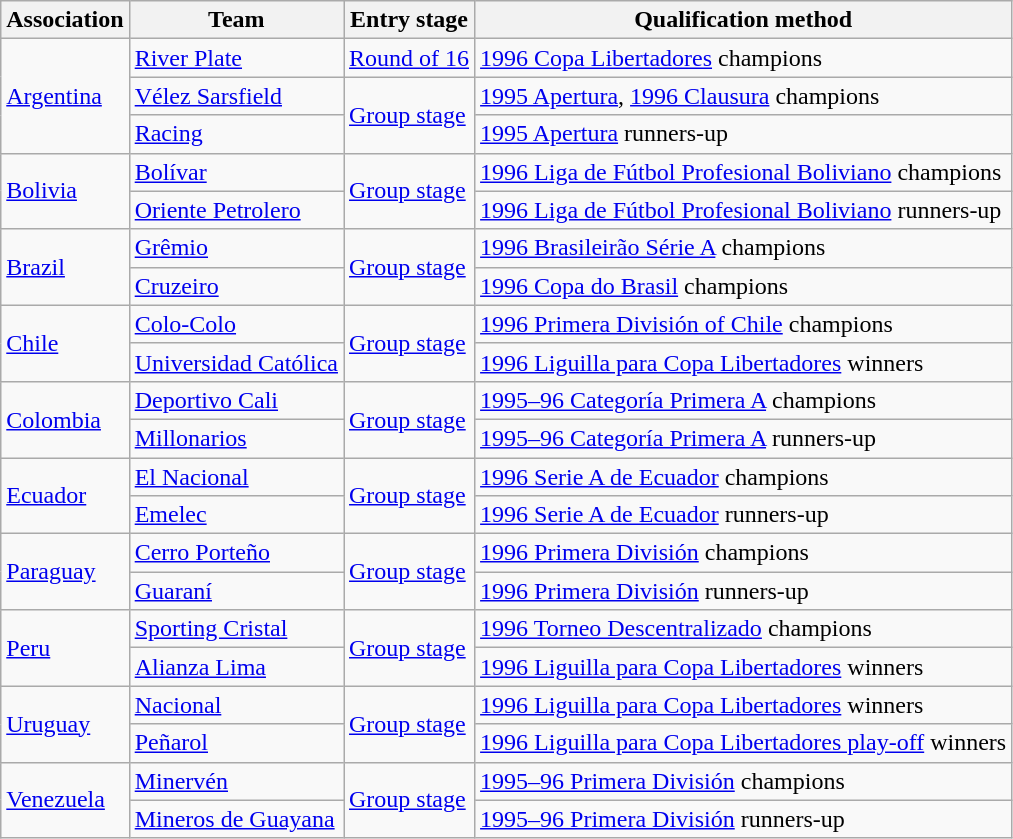<table class="wikitable">
<tr>
<th>Association</th>
<th>Team </th>
<th>Entry stage</th>
<th>Qualification method</th>
</tr>
<tr>
<td rowspan=3> <a href='#'>Argentina</a><br></td>
<td><a href='#'>River Plate</a> </td>
<td><a href='#'>Round of 16</a></td>
<td><a href='#'>1996 Copa Libertadores</a> champions</td>
</tr>
<tr>
<td><a href='#'>Vélez Sarsfield</a> </td>
<td rowspan=2><a href='#'>Group stage</a></td>
<td><a href='#'>1995 Apertura</a>, <a href='#'>1996 Clausura</a> champions</td>
</tr>
<tr>
<td><a href='#'>Racing</a> </td>
<td><a href='#'>1995 Apertura</a> runners-up</td>
</tr>
<tr>
<td rowspan=2> <a href='#'>Bolivia</a><br></td>
<td><a href='#'>Bolívar</a> </td>
<td rowspan=2><a href='#'>Group stage</a></td>
<td><a href='#'>1996 Liga de Fútbol Profesional Boliviano</a> champions</td>
</tr>
<tr>
<td><a href='#'>Oriente Petrolero</a> </td>
<td><a href='#'>1996 Liga de Fútbol Profesional Boliviano</a> runners-up</td>
</tr>
<tr>
<td rowspan=2> <a href='#'>Brazil</a><br></td>
<td><a href='#'>Grêmio</a> </td>
<td rowspan=2><a href='#'>Group stage</a></td>
<td><a href='#'>1996 Brasileirão Série A</a> champions</td>
</tr>
<tr>
<td><a href='#'>Cruzeiro</a> </td>
<td><a href='#'>1996 Copa do Brasil</a> champions</td>
</tr>
<tr>
<td rowspan=2> <a href='#'>Chile</a><br></td>
<td><a href='#'>Colo-Colo</a> </td>
<td rowspan=2><a href='#'>Group stage</a></td>
<td><a href='#'>1996 Primera División of Chile</a> champions</td>
</tr>
<tr>
<td><a href='#'>Universidad Católica</a> </td>
<td><a href='#'>1996 Liguilla para Copa Libertadores</a> winners</td>
</tr>
<tr>
<td rowspan=2> <a href='#'>Colombia</a><br></td>
<td><a href='#'>Deportivo Cali</a> </td>
<td rowspan=2><a href='#'>Group stage</a></td>
<td><a href='#'>1995–96 Categoría Primera A</a> champions</td>
</tr>
<tr>
<td><a href='#'>Millonarios</a> </td>
<td><a href='#'>1995–96 Categoría Primera A</a> runners-up</td>
</tr>
<tr>
<td rowspan=2> <a href='#'>Ecuador</a><br></td>
<td><a href='#'>El Nacional</a> </td>
<td rowspan=2><a href='#'>Group stage</a></td>
<td><a href='#'>1996 Serie A de Ecuador</a> champions</td>
</tr>
<tr>
<td><a href='#'>Emelec</a> </td>
<td><a href='#'>1996 Serie A de Ecuador</a> runners-up</td>
</tr>
<tr>
<td rowspan=2> <a href='#'>Paraguay</a><br></td>
<td><a href='#'>Cerro Porteño</a> </td>
<td rowspan=2><a href='#'>Group stage</a></td>
<td><a href='#'>1996 Primera División</a> champions</td>
</tr>
<tr>
<td><a href='#'>Guaraní</a> </td>
<td><a href='#'>1996 Primera División</a> runners-up</td>
</tr>
<tr>
<td rowspan=2> <a href='#'>Peru</a><br></td>
<td><a href='#'>Sporting Cristal</a> </td>
<td rowspan=2><a href='#'>Group stage</a></td>
<td><a href='#'>1996 Torneo Descentralizado</a> champions</td>
</tr>
<tr>
<td><a href='#'>Alianza Lima</a> </td>
<td><a href='#'>1996 Liguilla para Copa Libertadores</a> winners</td>
</tr>
<tr>
<td rowspan=2> <a href='#'>Uruguay</a><br></td>
<td><a href='#'>Nacional</a> </td>
<td rowspan=2><a href='#'>Group stage</a></td>
<td><a href='#'>1996 Liguilla para Copa Libertadores</a> winners</td>
</tr>
<tr>
<td><a href='#'>Peñarol</a> </td>
<td><a href='#'>1996 Liguilla para Copa Libertadores play-off</a> winners</td>
</tr>
<tr>
<td rowspan=2> <a href='#'>Venezuela</a><br></td>
<td><a href='#'>Minervén</a> </td>
<td rowspan=2><a href='#'>Group stage</a></td>
<td><a href='#'>1995–96 Primera División</a> champions</td>
</tr>
<tr>
<td><a href='#'>Mineros de Guayana</a> </td>
<td><a href='#'>1995–96 Primera División</a> runners-up</td>
</tr>
</table>
